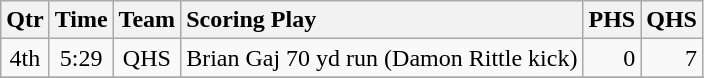<table class="wikitable">
<tr>
<th style="text-align: center;">Qtr</th>
<th style="text-align: center;">Time</th>
<th style="text-align: center;">Team</th>
<th style="text-align: left;">Scoring Play</th>
<th style="text-align: right;">PHS</th>
<th style="text-align: right;">QHS</th>
</tr>
<tr>
<td style="text-align: center;">4th</td>
<td style="text-align: center;">5:29</td>
<td style="text-align: center;">QHS</td>
<td style="text-align: left;">Brian Gaj 70 yd run (Damon Rittle kick)</td>
<td style="text-align: right;">0</td>
<td style="text-align: right;">7</td>
</tr>
<tr>
</tr>
</table>
